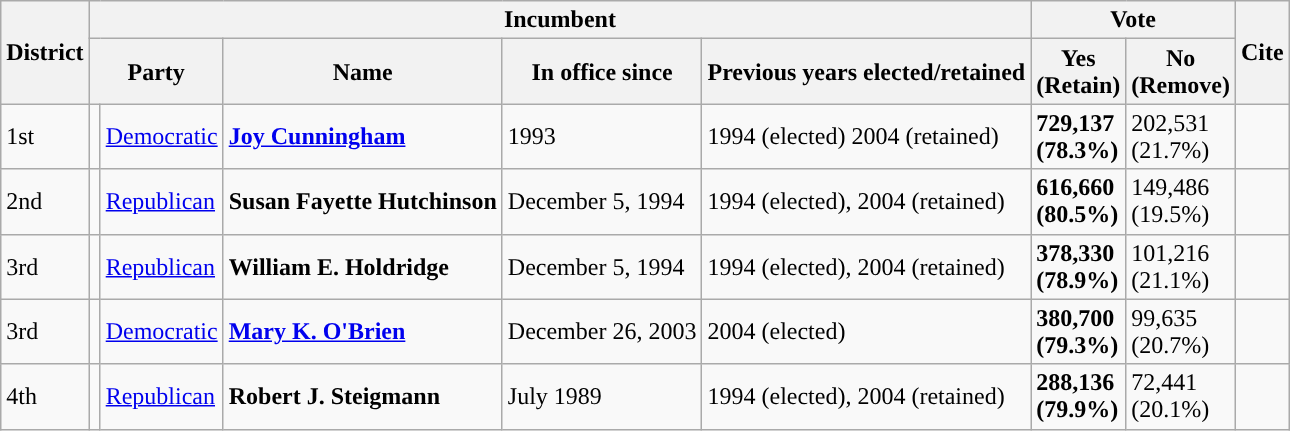<table class="wikitable">
<tr>
<th rowspan =2>District</th>
<th colspan=5>Incumbent</th>
<th colspan="2">Vote</th>
<th rowspan =2>Cite</th>
</tr>
<tr>
<th colspan="2">Party</th>
<th>Name</th>
<th>In office since</th>
<th>Previous years elected/retained</th>
<th>Yes<br>(Retain)</th>
<th>No<br>(Remove)</th>
</tr>
<tr>
<td>1st</td>
<td style="background-color:"></td>
<td><a href='#'>Democratic</a></td>
<td><strong><a href='#'>Joy Cunningham</a></strong></td>
<td>1993</td>
<td>1994 (elected) 2004 (retained)</td>
<td><strong>729,137<br>(78.3%)</strong></td>
<td>202,531<br>(21.7%)</td>
<td></td>
</tr>
<tr>
<td>2nd</td>
<td style="background-color:"></td>
<td><a href='#'>Republican</a></td>
<td><strong>Susan Fayette Hutchinson</strong></td>
<td>December 5, 1994</td>
<td>1994 (elected), 2004 (retained)</td>
<td><strong>616,660<br>(80.5%)</strong></td>
<td>149,486<br>(19.5%)</td>
<td></td>
</tr>
<tr>
<td>3rd</td>
<td style="background-color:"></td>
<td><a href='#'>Republican</a></td>
<td><strong>William E. Holdridge</strong></td>
<td>December 5, 1994</td>
<td>1994 (elected), 2004 (retained)</td>
<td><strong>378,330<br>(78.9%)</strong></td>
<td>101,216<br>(21.1%)</td>
<td></td>
</tr>
<tr>
<td>3rd</td>
<td style="background-color:"></td>
<td><a href='#'>Democratic</a></td>
<td><strong><a href='#'>Mary K. O'Brien</a></strong></td>
<td>December 26, 2003</td>
<td>2004 (elected)</td>
<td><strong>380,700<br>(79.3%)</strong></td>
<td>99,635<br>(20.7%)</td>
<td></td>
</tr>
<tr>
<td>4th</td>
<td style="background-color:"></td>
<td><a href='#'>Republican</a></td>
<td><strong>Robert J. Steigmann</strong></td>
<td>July 1989</td>
<td>1994 (elected), 2004 (retained)</td>
<td><strong>288,136<br>(79.9%)</strong></td>
<td>72,441<br>(20.1%)</td>
<td></td>
</tr>
</table>
